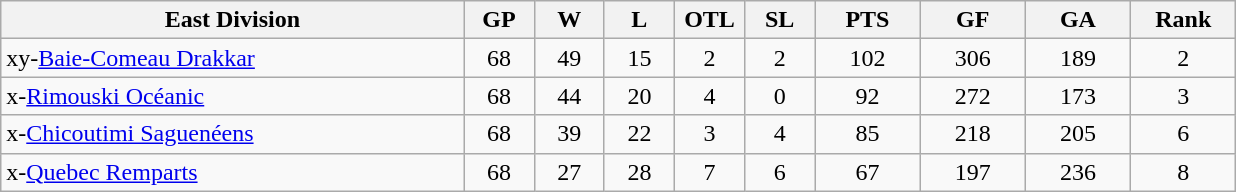<table class="wikitable" style="text-align:center">
<tr>
<th bgcolor="#DDDDFF" width="33%">East Division</th>
<th bgcolor="#DDDDFF" width="5%">GP</th>
<th bgcolor="#DDDDFF" width="5%">W</th>
<th bgcolor="#DDDDFF" width="5%">L</th>
<th bgcolor="#DDDDFF" width="5%">OTL</th>
<th bgcolor="#DDDDFF" width="5%">SL</th>
<th bgcolor="#DDDDFF" width="7.5%">PTS</th>
<th bgcolor="#DDDDFF" width="7.5%">GF</th>
<th bgcolor="#DDDDFF" width="7.5%">GA</th>
<th bgcolor="#DDDDFF" width="7.5%">Rank</th>
</tr>
<tr>
<td align=left>xy-<a href='#'>Baie-Comeau Drakkar</a></td>
<td>68</td>
<td>49</td>
<td>15</td>
<td>2</td>
<td>2</td>
<td>102</td>
<td>306</td>
<td>189</td>
<td>2</td>
</tr>
<tr>
<td align=left>x-<a href='#'>Rimouski Océanic</a></td>
<td>68</td>
<td>44</td>
<td>20</td>
<td>4</td>
<td>0</td>
<td>92</td>
<td>272</td>
<td>173</td>
<td>3</td>
</tr>
<tr>
<td align=left>x-<a href='#'>Chicoutimi Saguenéens</a></td>
<td>68</td>
<td>39</td>
<td>22</td>
<td>3</td>
<td>4</td>
<td>85</td>
<td>218</td>
<td>205</td>
<td>6</td>
</tr>
<tr>
<td align=left>x-<a href='#'>Quebec Remparts</a></td>
<td>68</td>
<td>27</td>
<td>28</td>
<td>7</td>
<td>6</td>
<td>67</td>
<td>197</td>
<td>236</td>
<td>8</td>
</tr>
</table>
